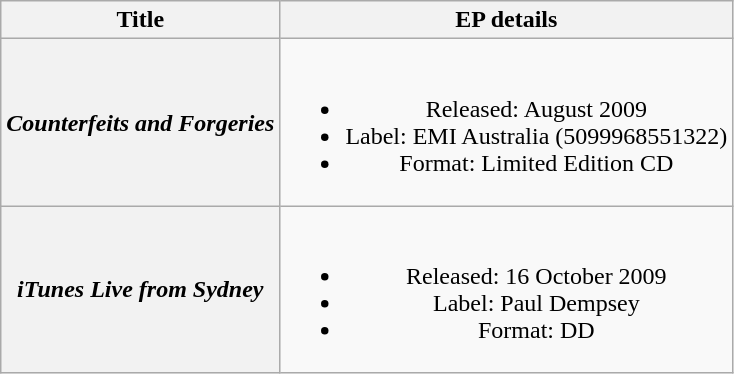<table class="wikitable plainrowheaders" style="text-align:center;">
<tr>
<th>Title</th>
<th>EP details</th>
</tr>
<tr>
<th scope="row"><em>Counterfeits and Forgeries</em></th>
<td><br><ul><li>Released: August 2009</li><li>Label: EMI Australia (5099968551322)</li><li>Format: Limited Edition CD</li></ul></td>
</tr>
<tr>
<th scope="row"><em>iTunes Live from Sydney</em></th>
<td><br><ul><li>Released: 16 October 2009</li><li>Label: Paul Dempsey</li><li>Format: DD</li></ul></td>
</tr>
</table>
